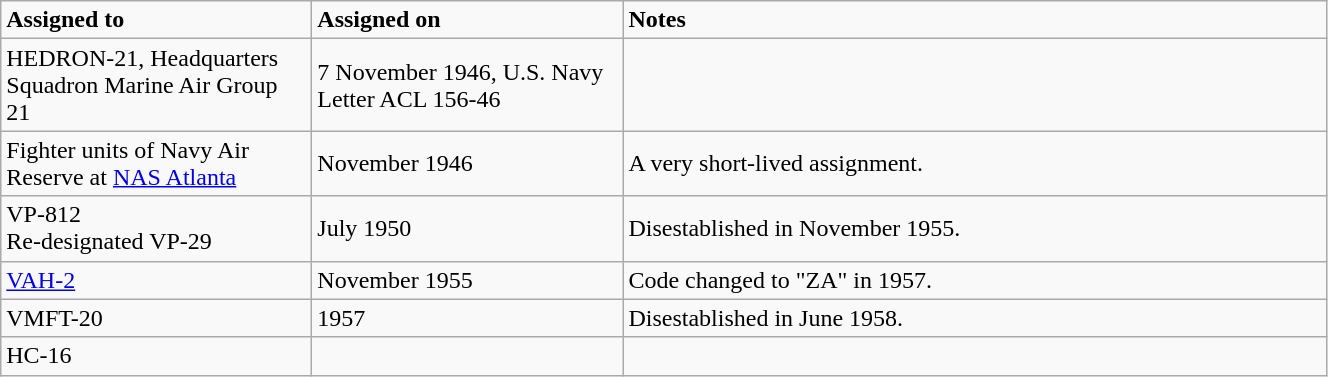<table class="wikitable" style="width: 70%;">
<tr>
<td style="width: 200px;"><strong>Assigned to</strong></td>
<td style="width: 200px;"><strong>Assigned on</strong></td>
<td><strong>Notes</strong></td>
</tr>
<tr>
<td>HEDRON-21, Headquarters Squadron Marine Air Group 21</td>
<td>7 November 1946, U.S. Navy Letter ACL 156-46</td>
<td></td>
</tr>
<tr>
<td>Fighter units of Navy Air Reserve at <a href='#'>NAS Atlanta</a></td>
<td>November 1946</td>
<td>A very short-lived assignment.</td>
</tr>
<tr>
<td>VP-812<br>Re-designated VP-29</td>
<td>July 1950</td>
<td>Disestablished in November 1955.</td>
</tr>
<tr>
<td><a href='#'>VAH-2</a></td>
<td>November 1955</td>
<td>Code changed to "ZA" in 1957.</td>
</tr>
<tr>
<td>VMFT-20</td>
<td>1957</td>
<td>Disestablished in June 1958.</td>
</tr>
<tr>
<td>HC-16</td>
<td></td>
<td></td>
</tr>
</table>
